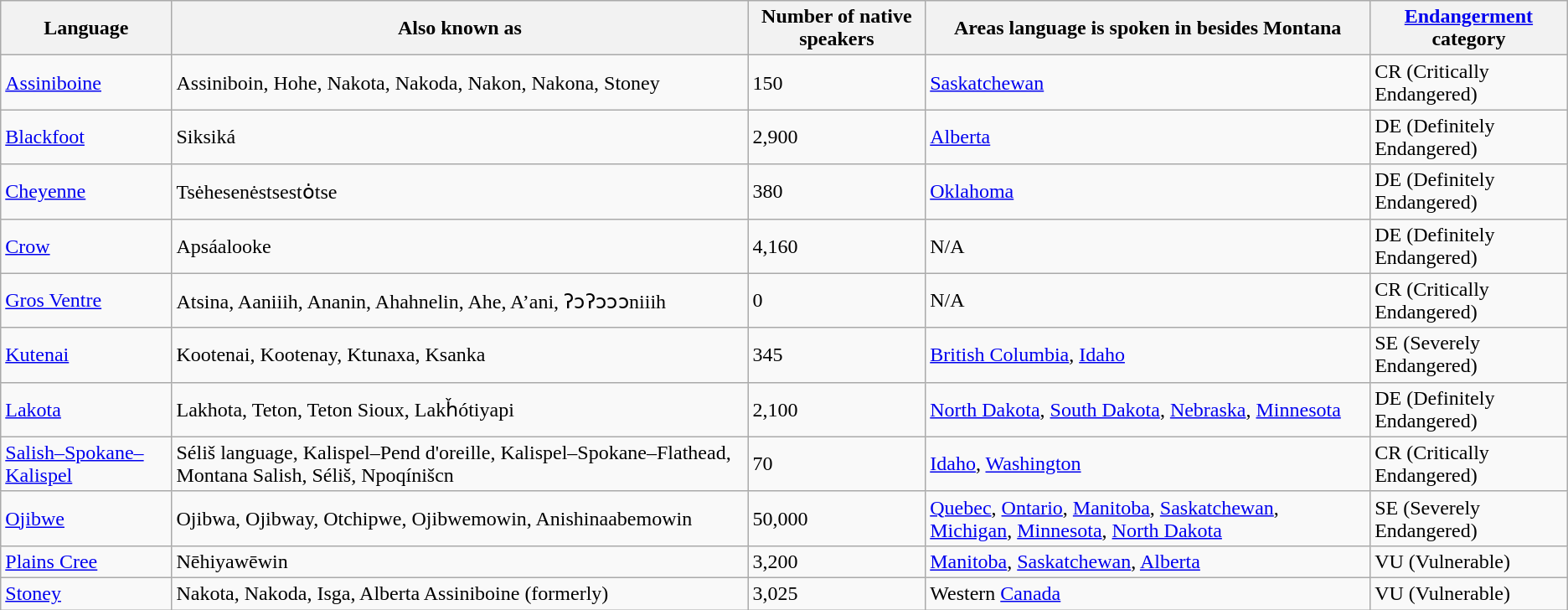<table class="wikitable sortable">
<tr>
<th>Language</th>
<th>Also known as</th>
<th>Number of native speakers</th>
<th>Areas language is spoken in besides Montana</th>
<th><a href='#'>Endangerment</a> category</th>
</tr>
<tr>
<td><a href='#'>Assiniboine</a></td>
<td>Assiniboin, Hohe, Nakota, Nakoda, Nakon, Nakona, Stoney</td>
<td>150</td>
<td><a href='#'>Saskatchewan</a></td>
<td>CR (Critically Endangered)</td>
</tr>
<tr>
<td><a href='#'>Blackfoot</a></td>
<td>Siksiká</td>
<td>2,900</td>
<td><a href='#'>Alberta</a></td>
<td>DE (Definitely Endangered)</td>
</tr>
<tr>
<td><a href='#'>Cheyenne</a></td>
<td>Tsėhesenėstsestȯtse</td>
<td>380</td>
<td><a href='#'>Oklahoma</a></td>
<td>DE (Definitely Endangered)</td>
</tr>
<tr>
<td><a href='#'>Crow</a></td>
<td>Apsáalooke</td>
<td>4,160</td>
<td>N/A</td>
<td>DE (Definitely Endangered)</td>
</tr>
<tr>
<td><a href='#'>Gros Ventre</a></td>
<td>Atsina, Aaniiih, Ananin, Ahahnelin, Ahe, A’ani, ʔɔʔɔɔɔniiih</td>
<td>0</td>
<td>N/A</td>
<td>CR (Critically Endangered)</td>
</tr>
<tr>
<td><a href='#'>Kutenai</a></td>
<td>Kootenai, Kootenay, Ktunaxa, Ksanka</td>
<td>345</td>
<td><a href='#'>British Columbia</a>, <a href='#'>Idaho</a></td>
<td>SE (Severely Endangered)</td>
</tr>
<tr>
<td><a href='#'>Lakota</a></td>
<td>Lakhota, Teton, Teton Sioux, Lakȟótiyapi</td>
<td>2,100</td>
<td><a href='#'>North Dakota</a>, <a href='#'>South Dakota</a>, <a href='#'>Nebraska</a>, <a href='#'>Minnesota</a></td>
<td>DE (Definitely Endangered)</td>
</tr>
<tr>
<td><a href='#'>Salish–Spokane–Kalispel</a></td>
<td>Séliš language, Kalispel–Pend d'oreille, Kalispel–Spokane–Flathead, Montana Salish, Séliš, Npoqínišcn</td>
<td>70</td>
<td><a href='#'>Idaho</a>, <a href='#'>Washington</a></td>
<td>CR (Critically Endangered)</td>
</tr>
<tr>
<td><a href='#'>Ojibwe</a></td>
<td>Ojibwa, Ojibway, Otchipwe, Ojibwemowin, Anishinaabemowin</td>
<td>50,000</td>
<td><a href='#'>Quebec</a>, <a href='#'>Ontario</a>, <a href='#'>Manitoba</a>, <a href='#'>Saskatchewan</a>, <a href='#'>Michigan</a>, <a href='#'>Minnesota</a>, <a href='#'>North Dakota</a></td>
<td>SE (Severely Endangered)</td>
</tr>
<tr>
<td><a href='#'>Plains Cree</a></td>
<td>Nēhiyawēwin</td>
<td>3,200</td>
<td><a href='#'>Manitoba</a>, <a href='#'>Saskatchewan</a>, <a href='#'>Alberta</a></td>
<td>VU (Vulnerable)</td>
</tr>
<tr>
<td><a href='#'>Stoney</a></td>
<td>Nakota, Nakoda, Isga, Alberta Assiniboine (formerly)</td>
<td>3,025</td>
<td>Western <a href='#'>Canada</a></td>
<td>VU (Vulnerable)</td>
</tr>
</table>
